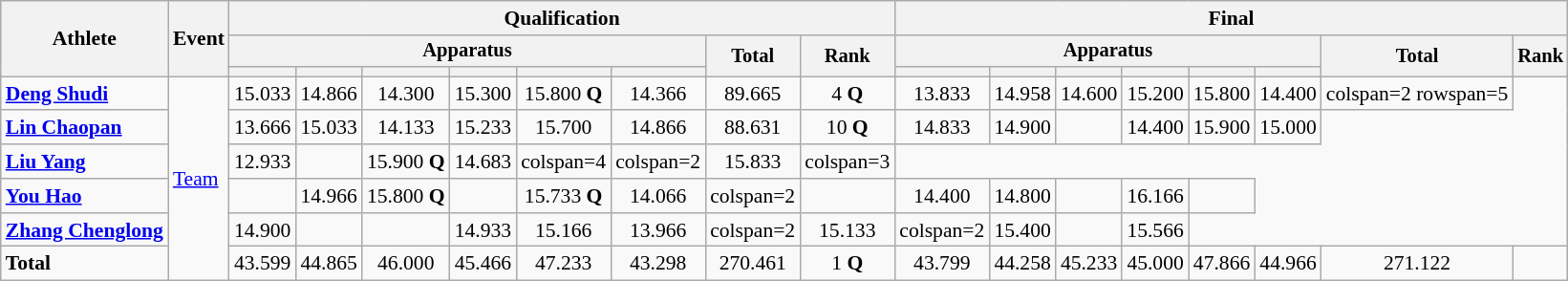<table class="wikitable" style="font-size:90%">
<tr>
<th rowspan=3>Athlete</th>
<th rowspan=3>Event</th>
<th colspan =8>Qualification</th>
<th colspan =8>Final</th>
</tr>
<tr style="font-size:95%">
<th colspan=6>Apparatus</th>
<th rowspan=2>Total</th>
<th rowspan=2>Rank</th>
<th colspan=6>Apparatus</th>
<th rowspan=2>Total</th>
<th rowspan=2>Rank</th>
</tr>
<tr style="font-size:95%">
<th></th>
<th></th>
<th></th>
<th></th>
<th></th>
<th></th>
<th></th>
<th></th>
<th></th>
<th></th>
<th></th>
<th></th>
</tr>
<tr align=center>
<td align=left><strong><a href='#'>Deng Shudi</a></strong></td>
<td align=left rowspan=6><a href='#'>Team</a></td>
<td>15.033</td>
<td>14.866</td>
<td>14.300</td>
<td>15.300</td>
<td>15.800 <strong>Q</strong></td>
<td>14.366</td>
<td>89.665</td>
<td>4 <strong>Q</strong></td>
<td>13.833</td>
<td>14.958</td>
<td>14.600</td>
<td>15.200</td>
<td>15.800</td>
<td>14.400</td>
<td>colspan=2 rowspan=5 </td>
</tr>
<tr align=center>
<td align=left><strong><a href='#'>Lin Chaopan</a></strong></td>
<td>13.666</td>
<td>15.033</td>
<td>14.133</td>
<td>15.233</td>
<td>15.700</td>
<td>14.866</td>
<td>88.631</td>
<td>10 <strong>Q</strong></td>
<td>14.833</td>
<td>14.900</td>
<td></td>
<td>14.400</td>
<td>15.900</td>
<td>15.000</td>
</tr>
<tr align=center>
<td align=left><strong><a href='#'>Liu Yang</a></strong></td>
<td>12.933</td>
<td></td>
<td>15.900 <strong>Q</strong></td>
<td>14.683</td>
<td>colspan=4 </td>
<td>colspan=2 </td>
<td>15.833</td>
<td>colspan=3 </td>
</tr>
<tr align=center>
<td align=left><strong><a href='#'>You Hao</a></strong></td>
<td></td>
<td>14.966</td>
<td>15.800 <strong>Q</strong></td>
<td></td>
<td>15.733 <strong>Q</strong></td>
<td>14.066</td>
<td>colspan=2 </td>
<td></td>
<td>14.400</td>
<td>14.800</td>
<td></td>
<td>16.166</td>
<td></td>
</tr>
<tr align=center>
<td align=left><strong><a href='#'>Zhang Chenglong</a></strong></td>
<td>14.900</td>
<td></td>
<td></td>
<td>14.933</td>
<td>15.166</td>
<td>13.966</td>
<td>colspan=2 </td>
<td>15.133</td>
<td>colspan=2 </td>
<td>15.400</td>
<td></td>
<td>15.566</td>
</tr>
<tr align=center>
<td align=left><strong>Total</strong></td>
<td>43.599</td>
<td>44.865</td>
<td>46.000</td>
<td>45.466</td>
<td>47.233</td>
<td>43.298</td>
<td>270.461</td>
<td>1 <strong>Q</strong></td>
<td>43.799</td>
<td>44.258</td>
<td>45.233</td>
<td>45.000</td>
<td>47.866</td>
<td>44.966</td>
<td>271.122</td>
<td></td>
</tr>
</table>
